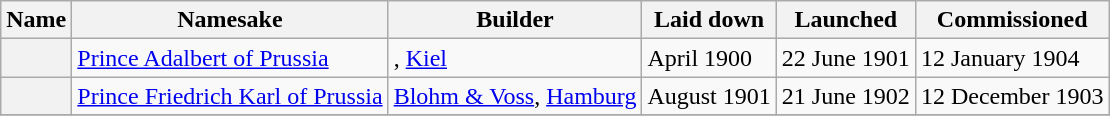<table class="wikitable plainrowheaders">
<tr>
<th scope="col">Name</th>
<th scope="col">Namesake</th>
<th scope="col">Builder</th>
<th scope="col">Laid down</th>
<th scope="col">Launched</th>
<th scope="col">Commissioned</th>
</tr>
<tr>
<th scope="row"></th>
<td><a href='#'>Prince Adalbert of Prussia</a></td>
<td>, <a href='#'>Kiel</a></td>
<td>April 1900</td>
<td>22 June 1901</td>
<td>12 January 1904</td>
</tr>
<tr>
<th scope="row"></th>
<td><a href='#'>Prince Friedrich Karl of Prussia</a></td>
<td><a href='#'>Blohm & Voss</a>, <a href='#'>Hamburg</a></td>
<td>August 1901</td>
<td>21 June 1902</td>
<td>12 December 1903</td>
</tr>
<tr>
</tr>
</table>
